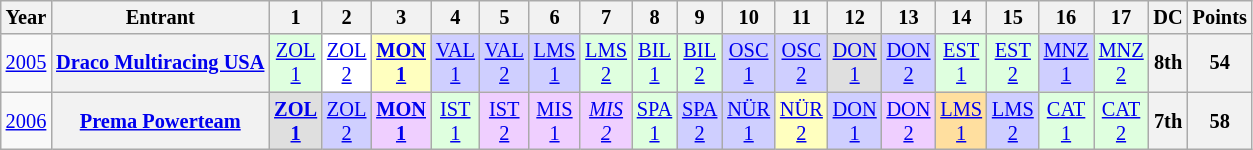<table class="wikitable" style="text-align:center; font-size:85%">
<tr>
<th>Year</th>
<th>Entrant</th>
<th>1</th>
<th>2</th>
<th>3</th>
<th>4</th>
<th>5</th>
<th>6</th>
<th>7</th>
<th>8</th>
<th>9</th>
<th>10</th>
<th>11</th>
<th>12</th>
<th>13</th>
<th>14</th>
<th>15</th>
<th>16</th>
<th>17</th>
<th>DC</th>
<th>Points</th>
</tr>
<tr>
<td><a href='#'>2005</a></td>
<th nowrap><a href='#'>Draco Multiracing USA</a></th>
<td style="background:#DFFFDF;"><a href='#'>ZOL<br>1</a><br></td>
<td style="background:#FFFFFF;"><a href='#'>ZOL<br>2</a><br></td>
<td style="background:#FFFFBF;"><strong><a href='#'>MON<br>1</a></strong><br></td>
<td style="background:#CFCFFF;"><a href='#'>VAL<br>1</a><br></td>
<td style="background:#CFCFFF;"><a href='#'>VAL<br>2</a><br></td>
<td style="background:#CFCFFF;"><a href='#'>LMS<br>1</a><br></td>
<td style="background:#DFFFDF;"><a href='#'>LMS<br>2</a><br></td>
<td style="background:#DFFFDF;"><a href='#'>BIL<br>1</a><br></td>
<td style="background:#DFFFDF;"><a href='#'>BIL<br>2</a><br></td>
<td style="background:#CFCFFF;"><a href='#'>OSC<br>1</a><br></td>
<td style="background:#CFCFFF;"><a href='#'>OSC<br>2</a><br></td>
<td style="background:#DFDFDF;"><a href='#'>DON<br>1</a><br></td>
<td style="background:#CFCFFF;"><a href='#'>DON<br>2</a><br></td>
<td style="background:#DFFFDF;"><a href='#'>EST<br>1</a><br></td>
<td style="background:#DFFFDF;"><a href='#'>EST<br>2</a><br></td>
<td style="background:#CFCFFF;"><a href='#'>MNZ<br>1</a><br></td>
<td style="background:#DFFFDF;"><a href='#'>MNZ<br>2</a><br></td>
<th>8th</th>
<th>54</th>
</tr>
<tr>
<td><a href='#'>2006</a></td>
<th nowrap><a href='#'>Prema Powerteam</a></th>
<td style="background:#DFDFDF;"><strong><a href='#'>ZOL<br>1</a></strong><br></td>
<td style="background:#CFCFFF;"><a href='#'>ZOL<br>2</a><br></td>
<td style="background:#eFcFfF;"><strong><a href='#'>MON<br>1</a></strong><br></td>
<td style="background:#DFFFDF;"><a href='#'>IST<br>1</a><br></td>
<td style="background:#eFcFfF;"><a href='#'>IST<br>2</a><br></td>
<td style="background:#eFcFfF;"><a href='#'>MIS<br>1</a><br></td>
<td style="background:#eFcFfF;"><em><a href='#'>MIS<br>2</a></em><br></td>
<td style="background:#DFFFDF;"><a href='#'>SPA<br>1</a><br></td>
<td style="background:#CFCFFF;"><a href='#'>SPA<br>2</a><br></td>
<td style="background:#CFCFFF;"><a href='#'>NÜR<br>1</a><br></td>
<td style="background:#FFFFBF;"><a href='#'>NÜR<br>2</a><br></td>
<td style="background:#CFCFFF;"><a href='#'>DON<br>1</a><br></td>
<td style="background:#eFcFfF;"><a href='#'>DON<br>2</a><br></td>
<td style="background:#fFDF9F;"><a href='#'>LMS<br>1</a><br></td>
<td style="background:#CFCFFF;"><a href='#'>LMS<br>2</a><br></td>
<td style="background:#DFFFDF;"><a href='#'>CAT<br>1</a><br></td>
<td style="background:#DFFFDF;"><a href='#'>CAT<br>2</a><br></td>
<th>7th</th>
<th>58</th>
</tr>
</table>
